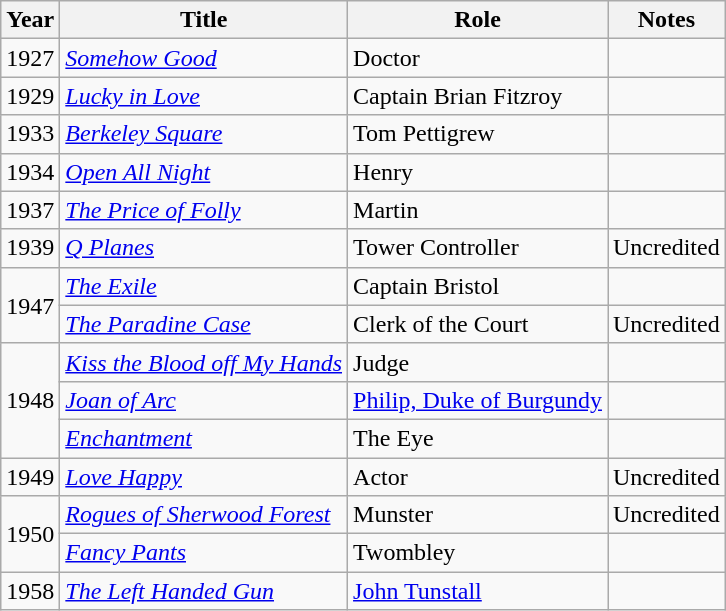<table class="wikitable">
<tr>
<th>Year</th>
<th>Title</th>
<th>Role</th>
<th>Notes</th>
</tr>
<tr>
<td>1927</td>
<td><em><a href='#'>Somehow Good</a></em></td>
<td>Doctor</td>
<td></td>
</tr>
<tr>
<td>1929</td>
<td><em><a href='#'>Lucky in Love</a></em></td>
<td>Captain Brian Fitzroy</td>
<td></td>
</tr>
<tr>
<td>1933</td>
<td><em><a href='#'>Berkeley Square</a></em></td>
<td>Tom Pettigrew</td>
<td></td>
</tr>
<tr>
<td>1934</td>
<td><em><a href='#'>Open All Night</a></em></td>
<td>Henry</td>
<td></td>
</tr>
<tr>
<td>1937</td>
<td><em><a href='#'>The Price of Folly</a></em></td>
<td>Martin</td>
<td></td>
</tr>
<tr>
<td>1939</td>
<td><em><a href='#'>Q Planes</a></em></td>
<td>Tower Controller</td>
<td>Uncredited</td>
</tr>
<tr>
<td rowspan=2>1947</td>
<td><em><a href='#'>The Exile</a></em></td>
<td>Captain Bristol</td>
<td></td>
</tr>
<tr>
<td><em><a href='#'>The Paradine Case</a></em></td>
<td>Clerk of the Court</td>
<td>Uncredited</td>
</tr>
<tr>
<td rowspan=3>1948</td>
<td><em><a href='#'>Kiss the Blood off My Hands</a></em></td>
<td>Judge</td>
<td></td>
</tr>
<tr>
<td><em><a href='#'>Joan of Arc</a></em></td>
<td><a href='#'>Philip, Duke of Burgundy</a></td>
<td></td>
</tr>
<tr>
<td><em><a href='#'>Enchantment</a></em></td>
<td>The Eye</td>
<td></td>
</tr>
<tr>
<td>1949</td>
<td><em><a href='#'>Love Happy</a></em></td>
<td>Actor</td>
<td>Uncredited</td>
</tr>
<tr>
<td rowspan=2>1950</td>
<td><em><a href='#'>Rogues of Sherwood Forest</a></em></td>
<td>Munster</td>
<td>Uncredited</td>
</tr>
<tr>
<td><em><a href='#'>Fancy Pants</a></em></td>
<td>Twombley</td>
<td></td>
</tr>
<tr>
<td>1958</td>
<td><em><a href='#'>The Left Handed Gun</a></em></td>
<td><a href='#'>John Tunstall</a></td>
<td></td>
</tr>
</table>
